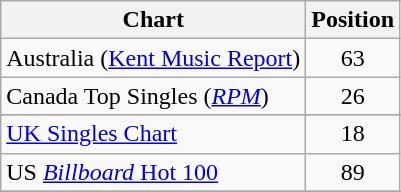<table class="wikitable sortable">
<tr>
<th>Chart</th>
<th>Position</th>
</tr>
<tr>
<td>Australia (<a href='#'>Kent Music Report</a>)</td>
<td align="center">63</td>
</tr>
<tr>
<td>Canada Top Singles (<em><a href='#'>RPM</a></em>)</td>
<td align="center">26</td>
</tr>
<tr>
</tr>
<tr>
</tr>
<tr>
<td><a href='#'>UK Singles Chart</a></td>
<td align="center">18</td>
</tr>
<tr>
<td>US <a href='#'><em>Billboard</em> Hot 100</a></td>
<td align="center">89</td>
</tr>
<tr>
</tr>
</table>
